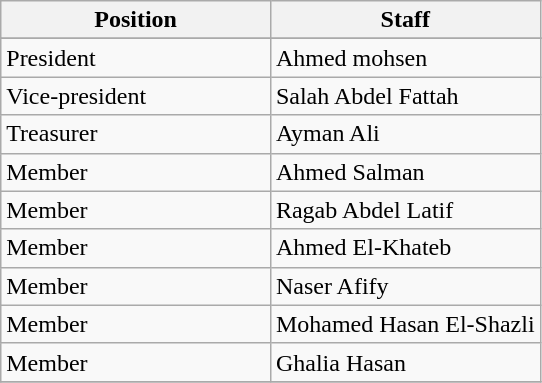<table class="wikitable" style="text-align:left">
<tr>
<th style="width:50%;">Position</th>
<th style="width:50%;">Staff</th>
</tr>
<tr>
</tr>
<tr>
<td>President</td>
<td> Ahmed mohsen</td>
</tr>
<tr>
<td>Vice-president</td>
<td> Salah Abdel Fattah</td>
</tr>
<tr>
<td>Treasurer</td>
<td> Ayman Ali</td>
</tr>
<tr>
<td>Member</td>
<td> Ahmed Salman</td>
</tr>
<tr>
<td>Member</td>
<td> Ragab Abdel Latif</td>
</tr>
<tr>
<td>Member</td>
<td> Ahmed El-Khateb</td>
</tr>
<tr>
<td>Member</td>
<td> Naser Afify</td>
</tr>
<tr>
<td>Member</td>
<td> Mohamed Hasan El-Shazli</td>
</tr>
<tr>
<td>Member</td>
<td> Ghalia Hasan</td>
</tr>
<tr>
</tr>
</table>
